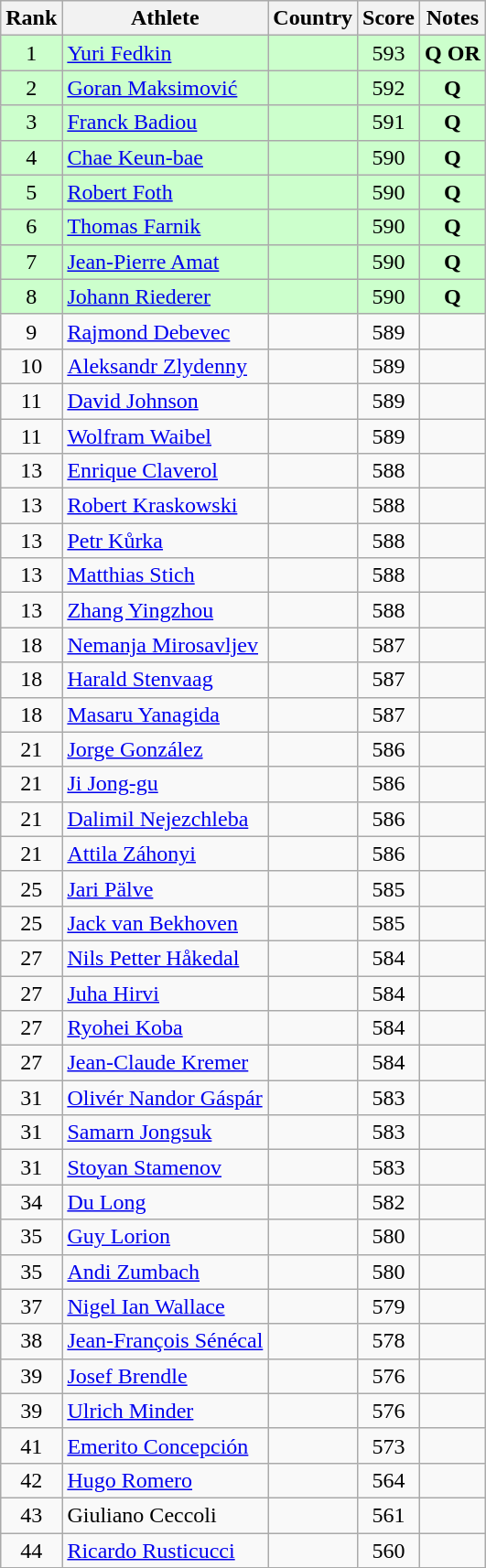<table class="wikitable sortable" style="text-align: center">
<tr>
<th>Rank</th>
<th>Athlete</th>
<th>Country</th>
<th>Score</th>
<th>Notes</th>
</tr>
<tr bgcolor=#ccffcc>
<td>1</td>
<td align=left><a href='#'>Yuri Fedkin</a></td>
<td align=left></td>
<td>593</td>
<td><strong>Q OR</strong></td>
</tr>
<tr bgcolor=#ccffcc>
<td>2</td>
<td align=left><a href='#'>Goran Maksimović</a></td>
<td align=left></td>
<td>592</td>
<td><strong>Q</strong></td>
</tr>
<tr bgcolor=#ccffcc>
<td>3</td>
<td align=left><a href='#'>Franck Badiou</a></td>
<td align=left></td>
<td>591</td>
<td><strong>Q</strong></td>
</tr>
<tr bgcolor=#ccffcc>
<td>4</td>
<td align=left><a href='#'>Chae Keun-bae</a></td>
<td align=left></td>
<td>590</td>
<td><strong>Q</strong></td>
</tr>
<tr bgcolor=#ccffcc>
<td>5</td>
<td align=left><a href='#'>Robert Foth</a></td>
<td align=left></td>
<td>590</td>
<td><strong>Q</strong></td>
</tr>
<tr bgcolor=#ccffcc>
<td>6</td>
<td align=left><a href='#'>Thomas Farnik</a></td>
<td align=left></td>
<td>590</td>
<td><strong>Q</strong></td>
</tr>
<tr bgcolor=#ccffcc>
<td>7</td>
<td align=left><a href='#'>Jean-Pierre Amat</a></td>
<td align=left></td>
<td>590</td>
<td><strong>Q</strong></td>
</tr>
<tr bgcolor=#ccffcc>
<td>8</td>
<td align=left><a href='#'>Johann Riederer</a></td>
<td align=left></td>
<td>590</td>
<td><strong>Q</strong></td>
</tr>
<tr>
<td>9</td>
<td align=left><a href='#'>Rajmond Debevec</a></td>
<td align=left></td>
<td>589</td>
<td></td>
</tr>
<tr>
<td>10</td>
<td align=left><a href='#'>Aleksandr Zlydenny</a></td>
<td align=left></td>
<td>589</td>
<td></td>
</tr>
<tr>
<td>11</td>
<td align=left><a href='#'>David Johnson</a></td>
<td align=left></td>
<td>589</td>
<td></td>
</tr>
<tr>
<td>11</td>
<td align=left><a href='#'>Wolfram Waibel</a></td>
<td align=left></td>
<td>589</td>
<td></td>
</tr>
<tr>
<td>13</td>
<td align=left><a href='#'>Enrique Claverol</a></td>
<td align=left></td>
<td>588</td>
<td></td>
</tr>
<tr>
<td>13</td>
<td align=left><a href='#'>Robert Kraskowski</a></td>
<td align=left></td>
<td>588</td>
<td></td>
</tr>
<tr>
<td>13</td>
<td align=left><a href='#'>Petr Kůrka</a></td>
<td align=left></td>
<td>588</td>
<td></td>
</tr>
<tr>
<td>13</td>
<td align=left><a href='#'>Matthias Stich</a></td>
<td align=left></td>
<td>588</td>
<td></td>
</tr>
<tr>
<td>13</td>
<td align=left><a href='#'>Zhang Yingzhou</a></td>
<td align=left></td>
<td>588</td>
<td></td>
</tr>
<tr>
<td>18</td>
<td align=left><a href='#'>Nemanja Mirosavljev</a></td>
<td align=left></td>
<td>587</td>
<td></td>
</tr>
<tr>
<td>18</td>
<td align=left><a href='#'>Harald Stenvaag</a></td>
<td align=left></td>
<td>587</td>
<td></td>
</tr>
<tr>
<td>18</td>
<td align=left><a href='#'>Masaru Yanagida</a></td>
<td align=left></td>
<td>587</td>
<td></td>
</tr>
<tr>
<td>21</td>
<td align=left><a href='#'>Jorge González</a></td>
<td align=left></td>
<td>586</td>
<td></td>
</tr>
<tr>
<td>21</td>
<td align=left><a href='#'>Ji Jong-gu</a></td>
<td align=left></td>
<td>586</td>
<td></td>
</tr>
<tr>
<td>21</td>
<td align=left><a href='#'>Dalimil Nejezchleba</a></td>
<td align=left></td>
<td>586</td>
<td></td>
</tr>
<tr>
<td>21</td>
<td align=left><a href='#'>Attila Záhonyi</a></td>
<td align=left></td>
<td>586</td>
<td></td>
</tr>
<tr>
<td>25</td>
<td align=left><a href='#'>Jari Pälve</a></td>
<td align=left></td>
<td>585</td>
<td></td>
</tr>
<tr>
<td>25</td>
<td align=left><a href='#'>Jack van Bekhoven</a></td>
<td align=left></td>
<td>585</td>
<td></td>
</tr>
<tr>
<td>27</td>
<td align=left><a href='#'>Nils Petter Håkedal</a></td>
<td align=left></td>
<td>584</td>
<td></td>
</tr>
<tr>
<td>27</td>
<td align=left><a href='#'>Juha Hirvi</a></td>
<td align=left></td>
<td>584</td>
<td></td>
</tr>
<tr>
<td>27</td>
<td align=left><a href='#'>Ryohei Koba</a></td>
<td align=left></td>
<td>584</td>
<td></td>
</tr>
<tr>
<td>27</td>
<td align=left><a href='#'>Jean-Claude Kremer</a></td>
<td align=left></td>
<td>584</td>
<td></td>
</tr>
<tr>
<td>31</td>
<td align=left><a href='#'>Olivér Nandor Gáspár</a></td>
<td align=left></td>
<td>583</td>
<td></td>
</tr>
<tr>
<td>31</td>
<td align=left><a href='#'>Samarn Jongsuk</a></td>
<td align=left></td>
<td>583</td>
<td></td>
</tr>
<tr>
<td>31</td>
<td align=left><a href='#'>Stoyan Stamenov</a></td>
<td align=left></td>
<td>583</td>
<td></td>
</tr>
<tr>
<td>34</td>
<td align=left><a href='#'>Du Long</a></td>
<td align=left></td>
<td>582</td>
<td></td>
</tr>
<tr>
<td>35</td>
<td align=left><a href='#'>Guy Lorion</a></td>
<td align=left></td>
<td>580</td>
<td></td>
</tr>
<tr>
<td>35</td>
<td align=left><a href='#'>Andi Zumbach</a></td>
<td align=left></td>
<td>580</td>
<td></td>
</tr>
<tr>
<td>37</td>
<td align=left><a href='#'>Nigel Ian Wallace</a></td>
<td align=left></td>
<td>579</td>
<td></td>
</tr>
<tr>
<td>38</td>
<td align=left><a href='#'>Jean-François Sénécal</a></td>
<td align=left></td>
<td>578</td>
<td></td>
</tr>
<tr>
<td>39</td>
<td align=left><a href='#'>Josef Brendle</a></td>
<td align=left></td>
<td>576</td>
<td></td>
</tr>
<tr>
<td>39</td>
<td align=left><a href='#'>Ulrich Minder</a></td>
<td align=left></td>
<td>576</td>
<td></td>
</tr>
<tr>
<td>41</td>
<td align=left><a href='#'>Emerito Concepción</a></td>
<td align=left></td>
<td>573</td>
<td></td>
</tr>
<tr>
<td>42</td>
<td align=left><a href='#'>Hugo Romero</a></td>
<td align=left></td>
<td>564</td>
<td></td>
</tr>
<tr>
<td>43</td>
<td align=left>Giuliano Ceccoli</td>
<td align=left></td>
<td>561</td>
<td></td>
</tr>
<tr>
<td>44</td>
<td align=left><a href='#'>Ricardo Rusticucci</a></td>
<td align=left></td>
<td>560</td>
<td></td>
</tr>
</table>
